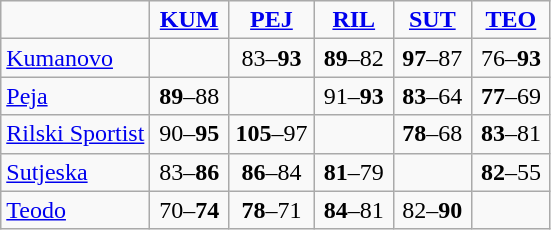<table style="text-align: center" class="wikitable">
<tr>
<td></td>
<td width=45><strong><a href='#'>KUM</a></strong></td>
<td width=50><strong><a href='#'>PEJ</a></strong></td>
<td width=45><strong><a href='#'>RIL</a></strong></td>
<td width=45><strong><a href='#'>SUT</a></strong></td>
<td width=45><strong><a href='#'>TEO</a></strong></td>
</tr>
<tr>
<td align=left> <a href='#'>Kumanovo</a></td>
<td></td>
<td>83–<strong>93</strong></td>
<td><strong>89</strong>–82</td>
<td><strong>97</strong>–87</td>
<td>76–<strong>93</strong></td>
</tr>
<tr>
<td align=left> <a href='#'>Peja</a></td>
<td><strong>89</strong>–88</td>
<td></td>
<td>91–<strong>93</strong></td>
<td><strong>83</strong>–64</td>
<td><strong>77</strong>–69</td>
</tr>
<tr>
<td align=left> <a href='#'>Rilski Sportist</a></td>
<td>90–<strong>95</strong></td>
<td><strong>105</strong>–97</td>
<td></td>
<td><strong>78</strong>–68</td>
<td><strong>83</strong>–81</td>
</tr>
<tr>
<td align=left> <a href='#'>Sutjeska</a></td>
<td>83–<strong>86</strong></td>
<td><strong>86</strong>–84</td>
<td><strong>81</strong>–79</td>
<td></td>
<td><strong>82</strong>–55</td>
</tr>
<tr>
<td align=left> <a href='#'>Teodo</a></td>
<td>70–<strong>74</strong></td>
<td><strong>78</strong>–71</td>
<td><strong>84</strong>–81</td>
<td>82–<strong>90</strong></td>
<td></td>
</tr>
</table>
